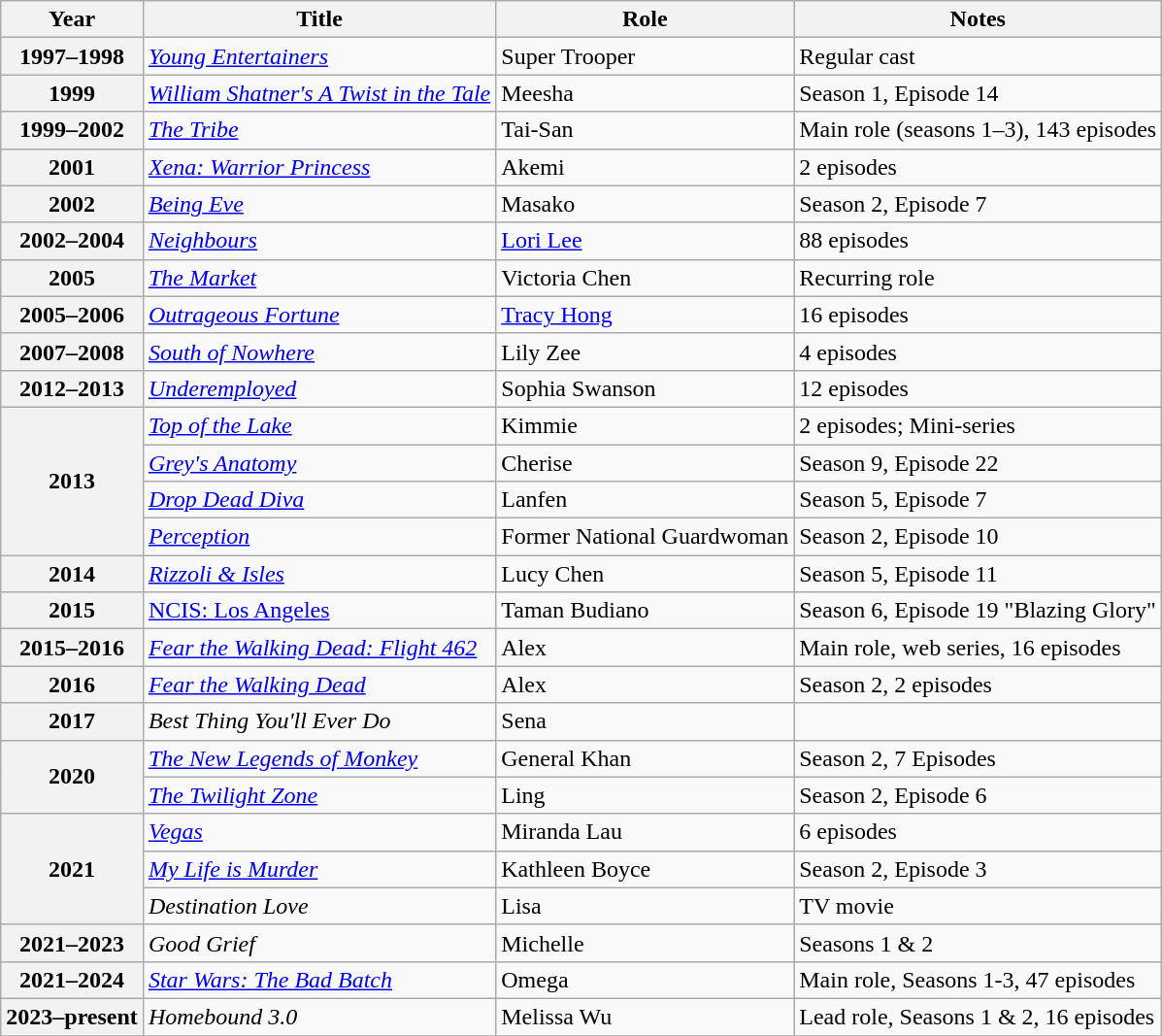<table class="wikitable plainrowheaders sortable">
<tr>
<th scope="col">Year</th>
<th scope="col">Title</th>
<th scope="col">Role</th>
<th scope="col" class="unsortable">Notes</th>
</tr>
<tr>
<th scope="row">1997–1998</th>
<td><em><a href='#'>Young Entertainers</a></em></td>
<td>Super Trooper</td>
<td>Regular cast</td>
</tr>
<tr>
<th scope="row">1999</th>
<td data-sort-value="Twist in the Tale, A"><em><a href='#'>William Shatner's A Twist in the Tale</a></em></td>
<td>Meesha</td>
<td>Season 1, Episode 14</td>
</tr>
<tr>
<th scope="row">1999–2002</th>
<td data-sort-value="Tribe, The"><em><a href='#'>The Tribe</a></em></td>
<td>Tai-San</td>
<td>Main role (seasons 1–3), 143 episodes</td>
</tr>
<tr>
<th scope="row">2001</th>
<td><em><a href='#'>Xena: Warrior Princess</a></em></td>
<td>Akemi</td>
<td>2 episodes</td>
</tr>
<tr>
<th scope="row">2002</th>
<td><em><a href='#'>Being Eve</a></em></td>
<td>Masako</td>
<td>Season 2, Episode 7</td>
</tr>
<tr>
<th scope="row">2002–2004</th>
<td><em><a href='#'>Neighbours</a></em></td>
<td><a href='#'>Lori Lee</a></td>
<td>88 episodes</td>
</tr>
<tr>
<th scope="row">2005</th>
<td><em><a href='#'>The Market</a></em></td>
<td>Victoria Chen</td>
<td>Recurring role</td>
</tr>
<tr>
<th scope="row">2005–2006</th>
<td><em><a href='#'>Outrageous Fortune</a></em></td>
<td><a href='#'>Tracy Hong</a></td>
<td>16 episodes</td>
</tr>
<tr>
<th scope="row">2007–2008</th>
<td><em><a href='#'>South of Nowhere</a></em></td>
<td>Lily Zee</td>
<td>4 episodes</td>
</tr>
<tr>
<th scope="row">2012–2013</th>
<td><em><a href='#'>Underemployed</a></em></td>
<td>Sophia Swanson</td>
<td>12 episodes</td>
</tr>
<tr>
<th scope="row" rowspan="4">2013</th>
<td><em><a href='#'>Top of the Lake</a></em></td>
<td>Kimmie</td>
<td>2 episodes; Mini-series</td>
</tr>
<tr>
<td><em><a href='#'>Grey's Anatomy</a></em></td>
<td>Cherise</td>
<td>Season 9, Episode 22</td>
</tr>
<tr>
<td><em><a href='#'>Drop Dead Diva</a></em></td>
<td>Lanfen</td>
<td>Season 5, Episode 7</td>
</tr>
<tr>
<td><em><a href='#'>Perception</a></em></td>
<td>Former National Guardwoman</td>
<td>Season 2, Episode 10</td>
</tr>
<tr>
<th scope="row">2014</th>
<td><em><a href='#'>Rizzoli & Isles</a></em></td>
<td>Lucy Chen</td>
<td>Season 5, Episode 11</td>
</tr>
<tr>
<th scope="row">2015</th>
<td><a href='#'>NCIS: Los Angeles</a></td>
<td>Taman Budiano</td>
<td>Season 6, Episode 19 "Blazing Glory"</td>
</tr>
<tr>
<th scope="row">2015–2016</th>
<td><em><a href='#'>Fear the Walking Dead: Flight 462</a></em></td>
<td>Alex</td>
<td>Main role, web series, 16 episodes</td>
</tr>
<tr>
<th scope="row">2016</th>
<td><em><a href='#'>Fear the Walking Dead</a></em></td>
<td>Alex</td>
<td>Season 2, 2 episodes</td>
</tr>
<tr>
<th scope="row">2017</th>
<td><em>Best Thing You'll Ever Do</em></td>
<td>Sena</td>
</tr>
<tr>
<th scope="row" rowspan="2">2020</th>
<td data-sort-value="New Legends of Monkey, The"><em><a href='#'>The New Legends of Monkey</a></em></td>
<td>General Khan</td>
<td>Season 2, 7 Episodes</td>
</tr>
<tr>
<td data-sort-value="Twilight Zone, The"><em><a href='#'>The Twilight Zone</a></em></td>
<td>Ling</td>
<td>Season 2, Episode 6</td>
</tr>
<tr>
<th scope="row" rowspan="3">2021</th>
<td data-sort-value="Vegas"><em><a href='#'>Vegas</a></em></td>
<td>Miranda Lau</td>
<td>6 episodes</td>
</tr>
<tr>
<td data-sort-value="My Life is Murder"><em><a href='#'>My Life is Murder</a></em></td>
<td>Kathleen Boyce</td>
<td>Season 2, Episode 3</td>
</tr>
<tr>
<td><em>Destination Love</em></td>
<td>Lisa</td>
<td>TV movie</td>
</tr>
<tr>
<th scope="row">2021–2023</th>
<td><em>Good Grief</em></td>
<td>Michelle</td>
<td>Seasons 1 & 2</td>
</tr>
<tr>
<th scope="row">2021–2024</th>
<td data-sort-value="Star Wars: Bad Batch, The"><em><a href='#'>Star Wars: The Bad Batch</a></em></td>
<td>Omega</td>
<td>Main role, Seasons 1-3, 47 episodes</td>
</tr>
<tr>
<th scope="row">2023–present</th>
<td><em>Homebound 3.0</em></td>
<td>Melissa Wu</td>
<td>Lead role, Seasons 1 & 2, 16 episodes</td>
</tr>
<tr>
</tr>
</table>
